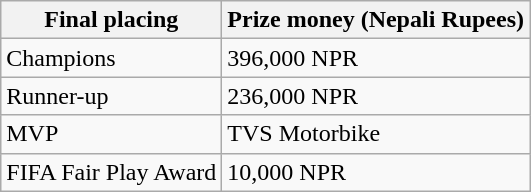<table class="wikitable">
<tr>
<th>Final placing</th>
<th>Prize money (Nepali Rupees)</th>
</tr>
<tr>
<td>Champions</td>
<td>396,000 NPR</td>
</tr>
<tr>
<td>Runner-up</td>
<td>236,000 NPR</td>
</tr>
<tr>
<td>MVP</td>
<td>TVS Motorbike</td>
</tr>
<tr>
<td>FIFA Fair Play Award</td>
<td>10,000 NPR</td>
</tr>
</table>
